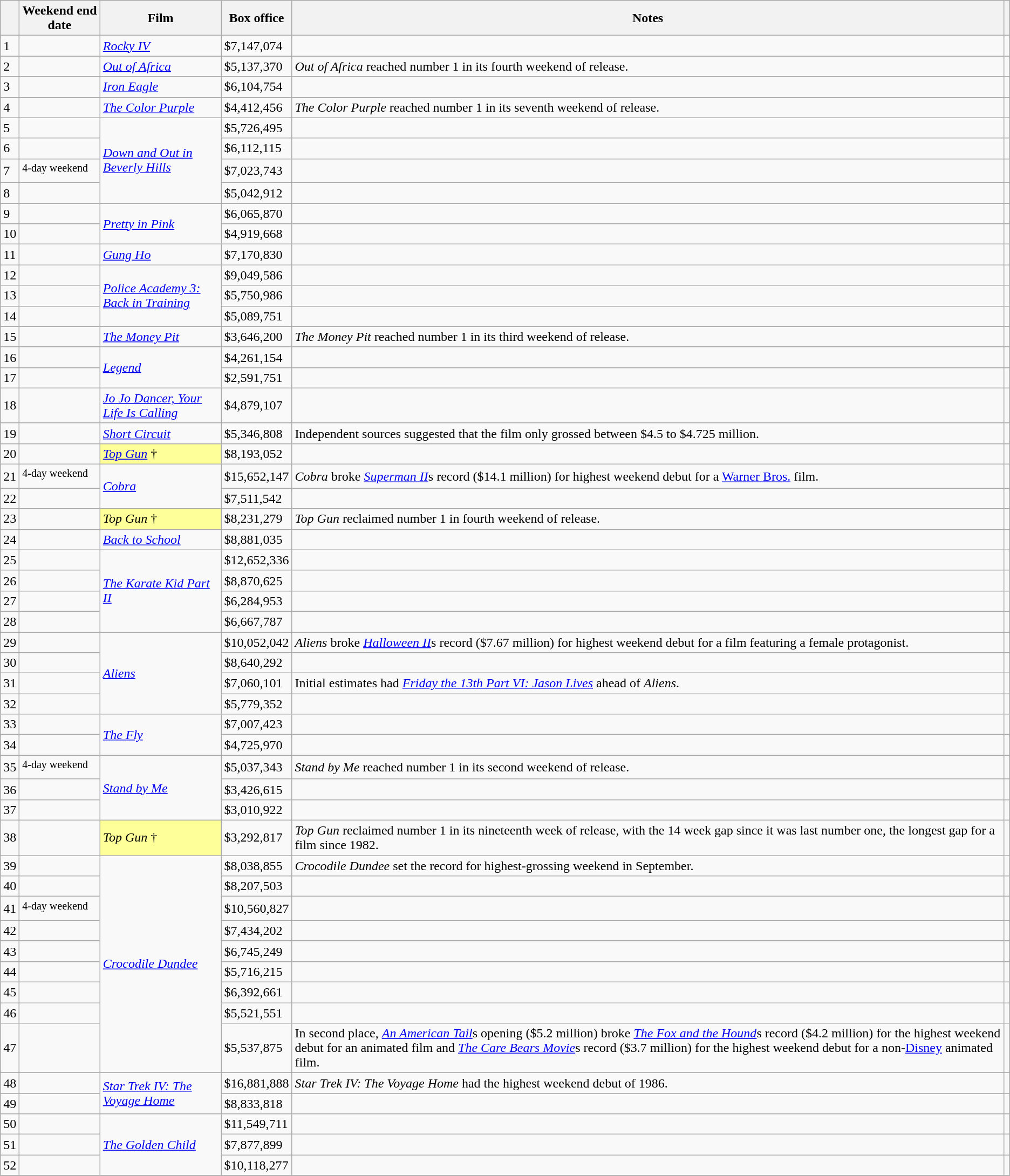<table class="wikitable sortable">
<tr>
<th></th>
<th>Weekend end date</th>
<th>Film</th>
<th>Box office</th>
<th>Notes</th>
<th class="unsortable"></th>
</tr>
<tr>
<td>1</td>
<td></td>
<td><em><a href='#'>Rocky IV</a></em></td>
<td>$7,147,074</td>
<td></td>
<td></td>
</tr>
<tr>
<td>2</td>
<td></td>
<td><em><a href='#'>Out of Africa</a></em></td>
<td>$5,137,370</td>
<td><em>Out of Africa</em> reached number 1 in its fourth weekend of release.</td>
<td></td>
</tr>
<tr>
<td>3</td>
<td></td>
<td><em><a href='#'>Iron Eagle</a></em></td>
<td>$6,104,754</td>
<td></td>
<td></td>
</tr>
<tr>
<td>4</td>
<td></td>
<td><em><a href='#'>The Color Purple</a></em></td>
<td>$4,412,456</td>
<td><em>The Color Purple</em> reached number 1 in its seventh weekend of release.</td>
<td></td>
</tr>
<tr>
<td>5</td>
<td></td>
<td rowspan="4"><em><a href='#'>Down and Out in Beverly Hills</a></em></td>
<td>$5,726,495</td>
<td></td>
<td></td>
</tr>
<tr>
<td>6</td>
<td></td>
<td>$6,112,115</td>
<td></td>
<td></td>
</tr>
<tr>
<td>7</td>
<td><sup>4-day weekend</sup></td>
<td>$7,023,743</td>
<td></td>
<td></td>
</tr>
<tr>
<td>8</td>
<td></td>
<td>$5,042,912</td>
<td></td>
<td></td>
</tr>
<tr>
<td>9</td>
<td></td>
<td rowspan="2"><em><a href='#'>Pretty in Pink</a></em></td>
<td>$6,065,870</td>
<td></td>
<td></td>
</tr>
<tr>
<td>10</td>
<td></td>
<td>$4,919,668</td>
<td></td>
<td></td>
</tr>
<tr>
<td>11</td>
<td></td>
<td><em><a href='#'>Gung Ho</a></em></td>
<td>$7,170,830</td>
<td></td>
<td></td>
</tr>
<tr>
<td>12</td>
<td></td>
<td rowspan="3"><em><a href='#'>Police Academy 3: Back in Training</a></em></td>
<td>$9,049,586</td>
<td></td>
<td></td>
</tr>
<tr>
<td>13</td>
<td></td>
<td>$5,750,986</td>
<td></td>
<td></td>
</tr>
<tr>
<td>14</td>
<td></td>
<td>$5,089,751</td>
<td></td>
<td></td>
</tr>
<tr>
<td>15</td>
<td></td>
<td><em><a href='#'>The Money Pit</a></em></td>
<td>$3,646,200</td>
<td><em>The Money Pit</em> reached number 1 in its third weekend of release.</td>
<td></td>
</tr>
<tr>
<td>16</td>
<td></td>
<td rowspan="2"><em><a href='#'>Legend</a></em></td>
<td>$4,261,154</td>
<td></td>
<td></td>
</tr>
<tr>
<td>17</td>
<td></td>
<td>$2,591,751</td>
<td></td>
<td></td>
</tr>
<tr>
<td>18</td>
<td></td>
<td><em><a href='#'>Jo Jo Dancer, Your Life Is Calling</a></em></td>
<td>$4,879,107</td>
<td></td>
<td></td>
</tr>
<tr>
<td>19</td>
<td></td>
<td><em><a href='#'>Short Circuit</a></em></td>
<td>$5,346,808</td>
<td>Independent sources suggested that the film only grossed between $4.5 to $4.725 million.</td>
<td></td>
</tr>
<tr>
<td>20</td>
<td></td>
<td style="background-color:#FFFF99"><em><a href='#'>Top Gun</a></em> †</td>
<td>$8,193,052</td>
<td></td>
<td></td>
</tr>
<tr>
<td>21</td>
<td><sup>4-day weekend</sup></td>
<td rowspan="2"><em><a href='#'>Cobra</a></em></td>
<td>$15,652,147</td>
<td><em>Cobra</em> broke <em><a href='#'>Superman II</a></em>s record ($14.1 million) for highest weekend debut for a <a href='#'>Warner Bros.</a> film.</td>
<td></td>
</tr>
<tr>
<td>22</td>
<td></td>
<td>$7,511,542</td>
<td></td>
<td></td>
</tr>
<tr |>
<td>23</td>
<td></td>
<td style="background-color:#FFFF99"><em>Top Gun</em> †</td>
<td>$8,231,279</td>
<td><em>Top Gun</em> reclaimed number 1 in fourth weekend of release.</td>
<td></td>
</tr>
<tr>
<td>24</td>
<td></td>
<td><em><a href='#'>Back to School</a></em></td>
<td>$8,881,035</td>
<td></td>
<td></td>
</tr>
<tr>
<td>25</td>
<td></td>
<td rowspan="4"><em><a href='#'>The Karate Kid Part II</a></em></td>
<td>$12,652,336</td>
<td></td>
<td></td>
</tr>
<tr>
<td>26</td>
<td></td>
<td>$8,870,625</td>
<td></td>
<td></td>
</tr>
<tr>
<td>27</td>
<td></td>
<td>$6,284,953</td>
<td></td>
<td></td>
</tr>
<tr>
<td>28</td>
<td></td>
<td>$6,667,787</td>
<td></td>
<td></td>
</tr>
<tr>
<td>29</td>
<td></td>
<td rowspan="4"><em><a href='#'>Aliens</a></em></td>
<td>$10,052,042</td>
<td><em>Aliens</em> broke <em><a href='#'>Halloween II</a></em>s record ($7.67 million) for highest weekend debut for a film featuring a female protagonist.</td>
<td></td>
</tr>
<tr>
<td>30</td>
<td></td>
<td>$8,640,292</td>
<td></td>
<td></td>
</tr>
<tr>
<td>31</td>
<td></td>
<td>$7,060,101</td>
<td>Initial estimates had <em><a href='#'>Friday the 13th Part VI: Jason Lives</a></em> ahead of <em>Aliens</em>.</td>
<td></td>
</tr>
<tr>
<td>32</td>
<td></td>
<td>$5,779,352</td>
<td></td>
<td></td>
</tr>
<tr>
<td>33</td>
<td></td>
<td rowspan="2"><em><a href='#'>The Fly</a></em></td>
<td>$7,007,423</td>
<td></td>
<td></td>
</tr>
<tr>
<td>34</td>
<td></td>
<td>$4,725,970</td>
<td></td>
<td></td>
</tr>
<tr>
<td>35</td>
<td><sup>4-day weekend</sup></td>
<td rowspan="3"><em><a href='#'>Stand by Me</a></em></td>
<td>$5,037,343</td>
<td><em>Stand by Me</em> reached number 1 in its second weekend of release.</td>
<td></td>
</tr>
<tr>
<td>36</td>
<td></td>
<td>$3,426,615</td>
<td></td>
<td></td>
</tr>
<tr>
<td>37</td>
<td></td>
<td>$3,010,922</td>
<td></td>
<td></td>
</tr>
<tr>
<td>38</td>
<td></td>
<td style="background-color:#FFFF99"><em>Top Gun</em> †</td>
<td>$3,292,817</td>
<td><em>Top Gun</em> reclaimed number 1 in its nineteenth week of release, with the 14 week gap since it was last number one, the longest gap for a film since 1982.</td>
<td></td>
</tr>
<tr>
<td>39</td>
<td></td>
<td rowspan="9"><em><a href='#'>Crocodile Dundee</a></em></td>
<td>$8,038,855</td>
<td><em>Crocodile Dundee</em> set the record for highest-grossing weekend in September.</td>
<td></td>
</tr>
<tr>
<td>40</td>
<td></td>
<td>$8,207,503</td>
<td></td>
<td></td>
</tr>
<tr>
<td>41</td>
<td><sup>4-day weekend</sup></td>
<td>$10,560,827</td>
<td></td>
<td></td>
</tr>
<tr>
<td>42</td>
<td></td>
<td>$7,434,202</td>
<td></td>
<td></td>
</tr>
<tr>
<td>43</td>
<td></td>
<td>$6,745,249</td>
<td></td>
<td></td>
</tr>
<tr>
<td>44</td>
<td></td>
<td>$5,716,215</td>
<td></td>
<td></td>
</tr>
<tr>
<td>45</td>
<td></td>
<td>$6,392,661</td>
<td></td>
<td></td>
</tr>
<tr>
<td>46</td>
<td></td>
<td>$5,521,551</td>
<td></td>
<td></td>
</tr>
<tr>
<td>47</td>
<td></td>
<td>$5,537,875</td>
<td>In second place, <em><a href='#'>An American Tail</a></em>s opening ($5.2 million) broke <em><a href='#'>The Fox and the Hound</a></em>s record ($4.2 million) for the highest weekend debut for an animated film and <em><a href='#'>The Care Bears Movie</a></em>s record ($3.7 million) for the highest weekend debut for a non-<a href='#'>Disney</a> animated film.</td>
<td></td>
</tr>
<tr>
<td>48</td>
<td></td>
<td rowspan="2"><em><a href='#'>Star Trek IV: The Voyage Home</a></em></td>
<td>$16,881,888</td>
<td><em>Star Trek IV: The Voyage Home</em> had the highest weekend debut of 1986.</td>
<td></td>
</tr>
<tr>
<td>49</td>
<td></td>
<td>$8,833,818</td>
<td></td>
<td></td>
</tr>
<tr>
<td>50</td>
<td></td>
<td rowspan="3"><em><a href='#'>The Golden Child</a></em></td>
<td>$11,549,711</td>
<td></td>
<td></td>
</tr>
<tr>
<td>51</td>
<td></td>
<td>$7,877,899</td>
<td></td>
<td></td>
</tr>
<tr>
<td>52</td>
<td></td>
<td>$10,118,277</td>
<td></td>
<td></td>
</tr>
<tr>
</tr>
</table>
